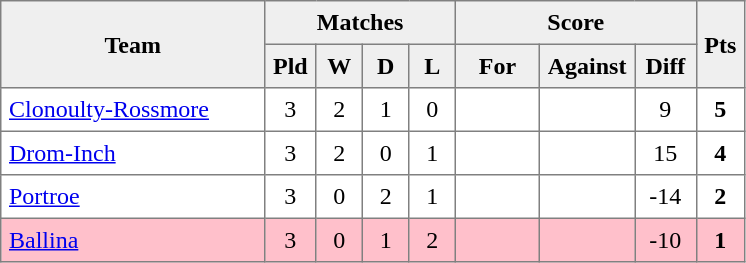<table style=border-collapse:collapse border=1 cellspacing=0 cellpadding=5>
<tr align=center bgcolor=#efefef>
<th rowspan=2 width=165>Team</th>
<th colspan=4>Matches</th>
<th colspan=3>Score</th>
<th rowspan=2width=20>Pts</th>
</tr>
<tr align=center bgcolor=#efefef>
<th width=20>Pld</th>
<th width=20>W</th>
<th width=20>D</th>
<th width=20>L</th>
<th width=45>For</th>
<th width=45>Against</th>
<th width=30>Diff</th>
</tr>
<tr align=center>
<td style="text-align:left;"><a href='#'>Clonoulty-Rossmore</a></td>
<td>3</td>
<td>2</td>
<td>1</td>
<td>0</td>
<td></td>
<td></td>
<td>9</td>
<td><strong>5</strong></td>
</tr>
<tr align=center>
<td style="text-align:left;"><a href='#'>Drom-Inch</a></td>
<td>3</td>
<td>2</td>
<td>0</td>
<td>1</td>
<td></td>
<td></td>
<td>15</td>
<td><strong>4</strong></td>
</tr>
<tr align=center>
<td style="text-align:left;"><a href='#'>Portroe</a></td>
<td>3</td>
<td>0</td>
<td>2</td>
<td>1</td>
<td></td>
<td></td>
<td>-14</td>
<td><strong>2</strong></td>
</tr>
<tr align=center style="background:#FFC0CB;">
<td style="text-align:left;"><a href='#'>Ballina</a></td>
<td>3</td>
<td>0</td>
<td>1</td>
<td>2</td>
<td></td>
<td></td>
<td>-10</td>
<td><strong>1</strong></td>
</tr>
</table>
